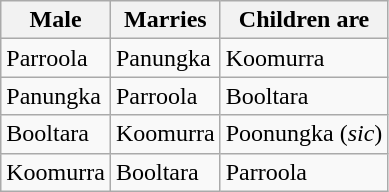<table class="wikitable">
<tr>
<th>Male</th>
<th>Marries</th>
<th>Children are</th>
</tr>
<tr>
<td>Parroola</td>
<td>Panungka</td>
<td>Koomurra</td>
</tr>
<tr>
<td>Panungka</td>
<td>Parroola</td>
<td>Booltara</td>
</tr>
<tr>
<td>Booltara</td>
<td>Koomurra</td>
<td>Poonungka (<em>sic</em>)</td>
</tr>
<tr>
<td>Koomurra</td>
<td>Booltara</td>
<td>Parroola</td>
</tr>
</table>
